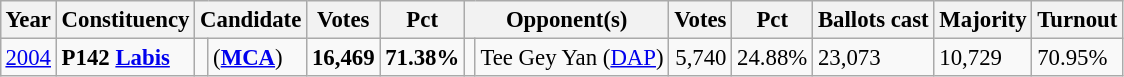<table class="wikitable" style="margin:0.5em ; font-size:95%">
<tr>
<th>Year</th>
<th>Constituency</th>
<th colspan=2>Candidate</th>
<th>Votes</th>
<th>Pct</th>
<th colspan=2>Opponent(s)</th>
<th>Votes</th>
<th>Pct</th>
<th>Ballots cast</th>
<th>Majority</th>
<th>Turnout</th>
</tr>
<tr>
<td><a href='#'>2004</a></td>
<td><strong>P142 <a href='#'>Labis</a></strong></td>
<td></td>
<td> (<a href='#'><strong>MCA</strong></a>)</td>
<td align="right"><strong>16,469</strong></td>
<td><strong>71.38%</strong></td>
<td></td>
<td>Tee Gey Yan (<a href='#'>DAP</a>)</td>
<td align="right">5,740</td>
<td>24.88%</td>
<td>23,073</td>
<td>10,729</td>
<td>70.95%</td>
</tr>
</table>
